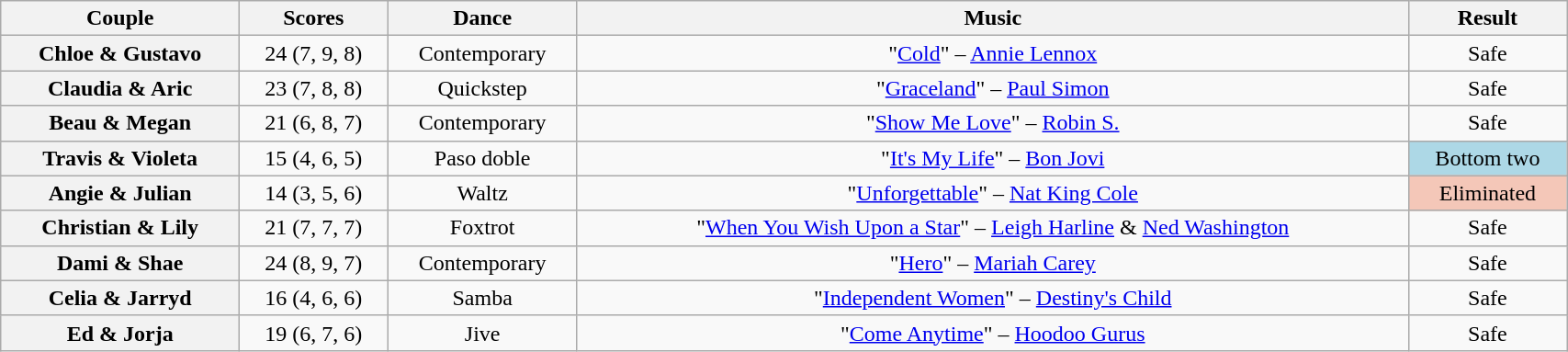<table class="wikitable sortable" style="text-align:center; width: 90%">
<tr>
<th scope="col">Couple</th>
<th scope="col">Scores</th>
<th scope="col" class="unsortable">Dance</th>
<th scope="col" class="unsortable">Music</th>
<th scope="col" class="unsortable">Result</th>
</tr>
<tr>
<th scope="row">Chloe & Gustavo</th>
<td>24 (7, 9, 8)</td>
<td>Contemporary</td>
<td>"<a href='#'>Cold</a>" – <a href='#'>Annie Lennox</a></td>
<td>Safe</td>
</tr>
<tr>
<th scope="row">Claudia & Aric</th>
<td>23 (7, 8, 8)</td>
<td>Quickstep</td>
<td>"<a href='#'>Graceland</a>" – <a href='#'>Paul Simon</a></td>
<td>Safe</td>
</tr>
<tr>
<th scope="row">Beau & Megan</th>
<td>21 (6, 8, 7)</td>
<td>Contemporary</td>
<td>"<a href='#'>Show Me Love</a>" – <a href='#'>Robin S.</a></td>
<td>Safe</td>
</tr>
<tr>
<th scope="row">Travis & Violeta</th>
<td>15 (4, 6, 5)</td>
<td>Paso doble</td>
<td>"<a href='#'>It's My Life</a>" – <a href='#'>Bon Jovi</a></td>
<td bgcolor="lightblue">Bottom two</td>
</tr>
<tr>
<th scope="row">Angie & Julian</th>
<td>14 (3, 5, 6)</td>
<td>Waltz</td>
<td>"<a href='#'>Unforgettable</a>" – <a href='#'>Nat King Cole</a></td>
<td bgcolor="f4c7b8">Eliminated</td>
</tr>
<tr>
<th scope="row">Christian & Lily</th>
<td>21 (7, 7, 7)</td>
<td>Foxtrot</td>
<td>"<a href='#'>When You Wish Upon a Star</a>" – <a href='#'>Leigh Harline</a> & <a href='#'>Ned Washington</a></td>
<td>Safe</td>
</tr>
<tr>
<th scope="row">Dami & Shae</th>
<td>24 (8, 9, 7)</td>
<td>Contemporary</td>
<td>"<a href='#'>Hero</a>" – <a href='#'>Mariah Carey</a></td>
<td>Safe</td>
</tr>
<tr>
<th scope="row">Celia & Jarryd</th>
<td>16 (4, 6, 6)</td>
<td>Samba</td>
<td>"<a href='#'>Independent Women</a>" – <a href='#'>Destiny's Child</a></td>
<td>Safe</td>
</tr>
<tr>
<th scope="row">Ed & Jorja</th>
<td>19 (6, 7, 6)</td>
<td>Jive</td>
<td>"<a href='#'>Come Anytime</a>" – <a href='#'>Hoodoo Gurus</a></td>
<td>Safe</td>
</tr>
</table>
